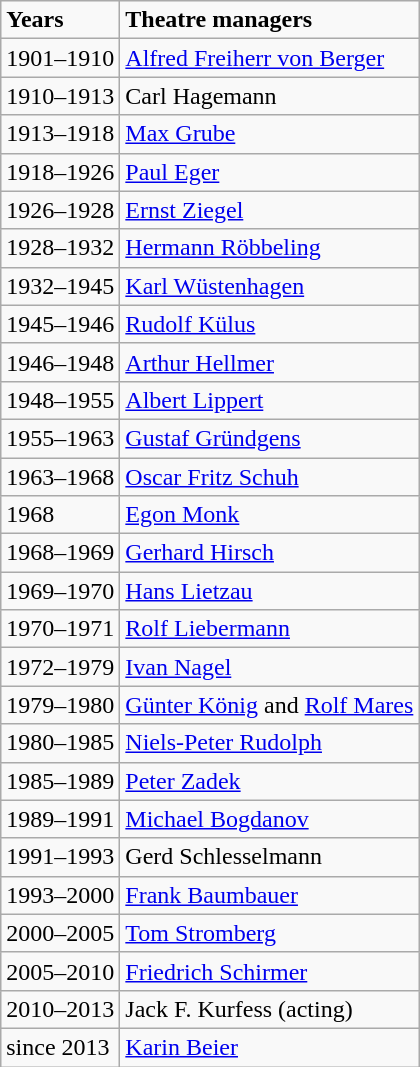<table class="wikitable">
<tr>
<td><strong>Years</strong></td>
<td><strong>Theatre managers</strong></td>
</tr>
<tr>
<td>1901–1910</td>
<td><a href='#'>Alfred Freiherr von Berger</a></td>
</tr>
<tr>
<td>1910–1913</td>
<td>Carl Hagemann</td>
</tr>
<tr>
<td>1913–1918</td>
<td><a href='#'>Max Grube</a></td>
</tr>
<tr>
<td>1918–1926</td>
<td><a href='#'>Paul Eger</a></td>
</tr>
<tr>
<td>1926–1928</td>
<td><a href='#'>Ernst Ziegel</a></td>
</tr>
<tr>
<td>1928–1932</td>
<td><a href='#'>Hermann Röbbeling</a></td>
</tr>
<tr>
<td>1932–1945</td>
<td><a href='#'>Karl Wüstenhagen</a></td>
</tr>
<tr>
<td>1945–1946</td>
<td><a href='#'>Rudolf Külus</a></td>
</tr>
<tr>
<td>1946–1948</td>
<td><a href='#'>Arthur Hellmer</a></td>
</tr>
<tr>
<td>1948–1955</td>
<td><a href='#'>Albert Lippert</a></td>
</tr>
<tr>
<td>1955–1963</td>
<td><a href='#'>Gustaf Gründgens</a></td>
</tr>
<tr>
<td>1963–1968</td>
<td><a href='#'>Oscar Fritz Schuh</a></td>
</tr>
<tr>
<td>1968</td>
<td><a href='#'>Egon Monk</a></td>
</tr>
<tr>
<td>1968–1969</td>
<td><a href='#'>Gerhard Hirsch</a></td>
</tr>
<tr>
<td>1969–1970</td>
<td><a href='#'>Hans Lietzau</a></td>
</tr>
<tr>
<td>1970–1971</td>
<td><a href='#'>Rolf Liebermann</a></td>
</tr>
<tr>
<td>1972–1979</td>
<td><a href='#'>Ivan Nagel</a></td>
</tr>
<tr>
<td>1979–1980</td>
<td><a href='#'>Günter König</a> and <a href='#'>Rolf Mares</a></td>
</tr>
<tr>
<td>1980–1985</td>
<td><a href='#'>Niels-Peter Rudolph</a></td>
</tr>
<tr>
<td>1985–1989</td>
<td><a href='#'>Peter Zadek</a></td>
</tr>
<tr>
<td>1989–1991</td>
<td><a href='#'>Michael Bogdanov</a></td>
</tr>
<tr>
<td>1991–1993</td>
<td>Gerd Schlesselmann</td>
</tr>
<tr>
<td>1993–2000</td>
<td><a href='#'>Frank Baumbauer</a></td>
</tr>
<tr>
<td>2000–2005</td>
<td><a href='#'>Tom Stromberg</a></td>
</tr>
<tr>
<td>2005–2010</td>
<td><a href='#'>Friedrich Schirmer</a></td>
</tr>
<tr>
<td>2010–2013</td>
<td>Jack F. Kurfess (acting)</td>
</tr>
<tr>
<td>since 2013</td>
<td><a href='#'>Karin Beier</a></td>
</tr>
</table>
